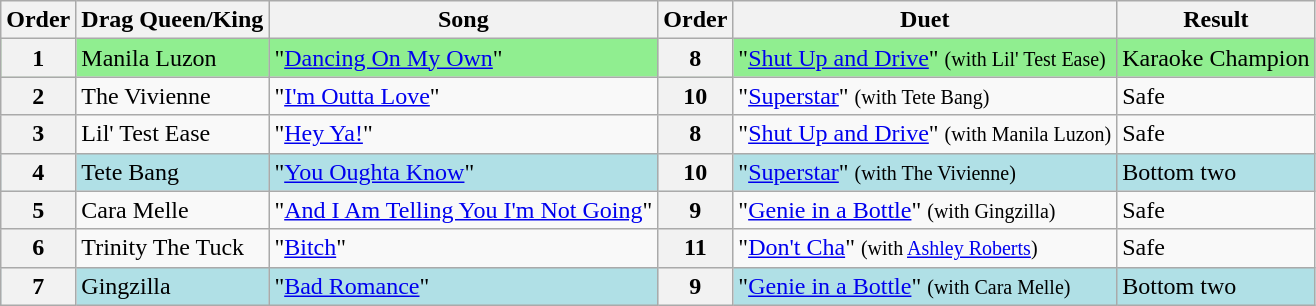<table class="wikitable sortable collapsed">
<tr style="text-align:Center; background:#cc;">
<th>Order</th>
<th>Drag Queen/King</th>
<th>Song</th>
<th>Order</th>
<th>Duet</th>
<th>Result</th>
</tr>
<tr style="background:lightgreen;">
<th>1</th>
<td>Manila Luzon</td>
<td>"<a href='#'>Dancing On My Own</a>"</td>
<th>8</th>
<td>"<a href='#'>Shut Up and Drive</a>" <small>(with Lil' Test Ease)</small></td>
<td>Karaoke Champion</td>
</tr>
<tr>
<th>2</th>
<td>The Vivienne</td>
<td>"<a href='#'>I'm Outta Love</a>"</td>
<th>10</th>
<td>"<a href='#'>Superstar</a>" <small>(with Tete Bang)</small></td>
<td>Safe</td>
</tr>
<tr>
<th>3</th>
<td>Lil' Test Ease</td>
<td>"<a href='#'>Hey Ya!</a>"</td>
<th>8</th>
<td>"<a href='#'>Shut Up and Drive</a>" <small>(with Manila Luzon)</small></td>
<td>Safe</td>
</tr>
<tr style="background:#b0e0e6;">
<th>4</th>
<td>Tete Bang</td>
<td>"<a href='#'>You Oughta Know</a>"</td>
<th>10</th>
<td>"<a href='#'>Superstar</a>" <small>(with The Vivienne)</small></td>
<td>Bottom two</td>
</tr>
<tr>
<th>5</th>
<td>Cara Melle</td>
<td>"<a href='#'>And I Am Telling You I'm Not Going</a>"</td>
<th>9</th>
<td>"<a href='#'>Genie in a Bottle</a>" <small>(with Gingzilla)</small></td>
<td>Safe</td>
</tr>
<tr>
<th>6</th>
<td>Trinity The Tuck</td>
<td>"<a href='#'>Bitch</a>"</td>
<th>11</th>
<td>"<a href='#'>Don't Cha</a>" <small>(with <a href='#'>Ashley Roberts</a>)</small></td>
<td>Safe</td>
</tr>
<tr style="background:#b0e0e6;">
<th>7</th>
<td>Gingzilla</td>
<td>"<a href='#'>Bad Romance</a>"</td>
<th>9</th>
<td>"<a href='#'>Genie in a Bottle</a>" <small>(with Cara Melle)</small></td>
<td>Bottom two</td>
</tr>
</table>
